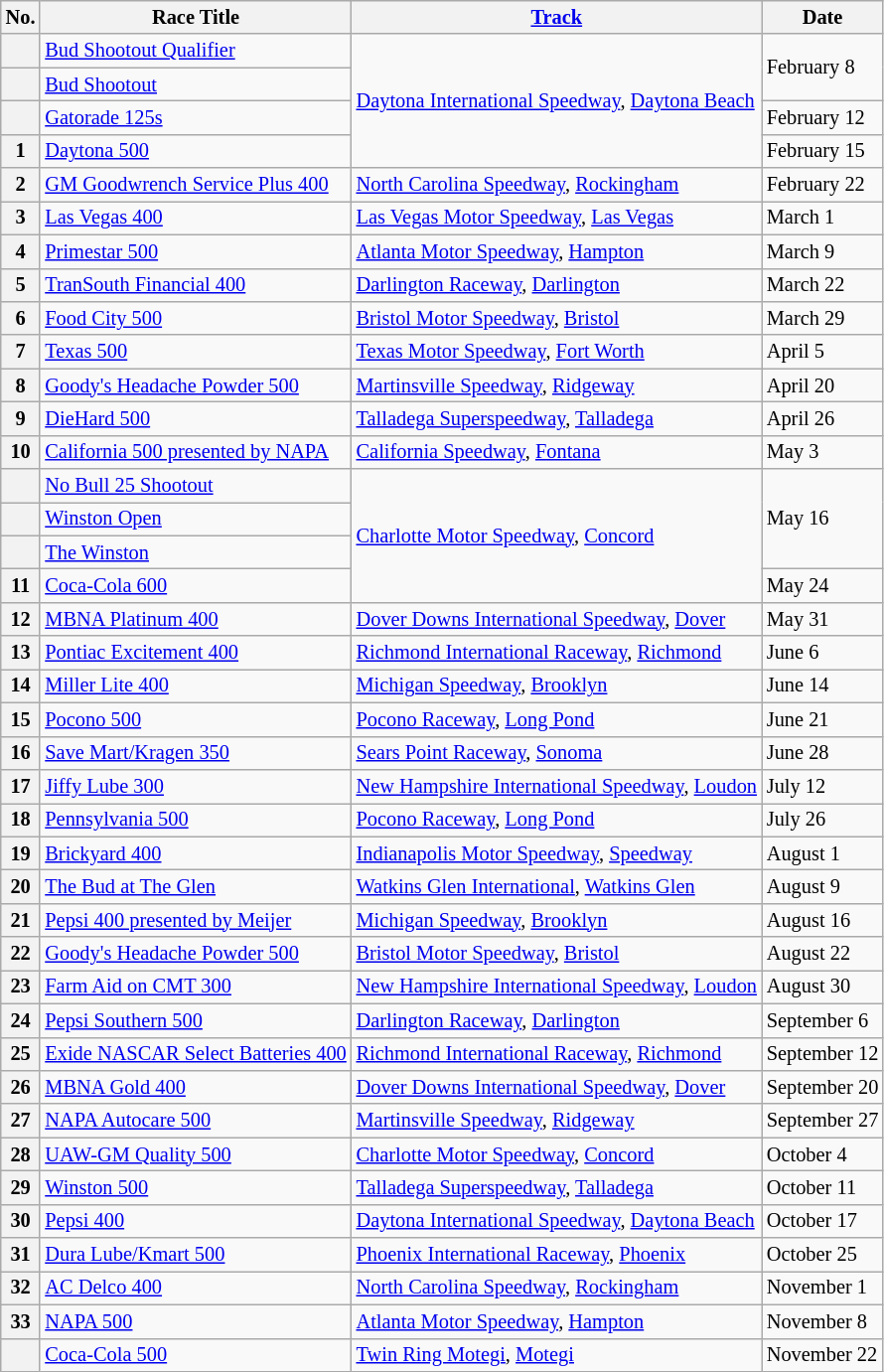<table class="wikitable" style="font-size:85%;">
<tr>
<th>No.</th>
<th>Race Title</th>
<th><a href='#'>Track</a></th>
<th>Date</th>
</tr>
<tr>
<th></th>
<td><a href='#'>Bud Shootout Qualifier</a></td>
<td rowspan=4><a href='#'>Daytona International Speedway</a>, <a href='#'>Daytona Beach</a></td>
<td rowspan=2>February 8</td>
</tr>
<tr>
<th></th>
<td><a href='#'>Bud Shootout</a></td>
</tr>
<tr>
<th></th>
<td><a href='#'>Gatorade 125s</a></td>
<td>February 12</td>
</tr>
<tr>
<th>1</th>
<td><a href='#'>Daytona 500</a></td>
<td>February 15</td>
</tr>
<tr>
<th>2</th>
<td><a href='#'>GM Goodwrench Service Plus 400</a></td>
<td><a href='#'>North Carolina Speedway</a>, <a href='#'>Rockingham</a></td>
<td>February 22</td>
</tr>
<tr>
<th>3</th>
<td><a href='#'>Las Vegas 400</a></td>
<td><a href='#'>Las Vegas Motor Speedway</a>, <a href='#'>Las Vegas</a></td>
<td>March 1</td>
</tr>
<tr>
<th>4</th>
<td><a href='#'>Primestar 500</a></td>
<td><a href='#'>Atlanta Motor Speedway</a>, <a href='#'>Hampton</a></td>
<td>March 9</td>
</tr>
<tr>
<th>5</th>
<td><a href='#'>TranSouth Financial 400</a></td>
<td><a href='#'>Darlington Raceway</a>, <a href='#'>Darlington</a></td>
<td>March 22</td>
</tr>
<tr>
<th>6</th>
<td><a href='#'>Food City 500</a></td>
<td><a href='#'>Bristol Motor Speedway</a>, <a href='#'>Bristol</a></td>
<td>March 29</td>
</tr>
<tr>
<th>7</th>
<td><a href='#'>Texas 500</a></td>
<td><a href='#'>Texas Motor Speedway</a>, <a href='#'>Fort Worth</a></td>
<td>April 5</td>
</tr>
<tr>
<th>8</th>
<td><a href='#'>Goody's Headache Powder 500</a></td>
<td><a href='#'>Martinsville Speedway</a>, <a href='#'>Ridgeway</a></td>
<td>April 20</td>
</tr>
<tr>
<th>9</th>
<td><a href='#'>DieHard 500</a></td>
<td><a href='#'>Talladega Superspeedway</a>, <a href='#'>Talladega</a></td>
<td>April 26</td>
</tr>
<tr>
<th>10</th>
<td><a href='#'>California 500 presented by NAPA</a></td>
<td><a href='#'>California Speedway</a>, <a href='#'>Fontana</a></td>
<td>May 3</td>
</tr>
<tr>
<th></th>
<td><a href='#'>No Bull 25 Shootout</a></td>
<td rowspan=4><a href='#'>Charlotte Motor Speedway</a>, <a href='#'>Concord</a></td>
<td rowspan=3>May 16</td>
</tr>
<tr>
<th></th>
<td><a href='#'>Winston Open</a></td>
</tr>
<tr>
<th></th>
<td><a href='#'>The Winston</a></td>
</tr>
<tr>
<th>11</th>
<td><a href='#'>Coca-Cola 600</a></td>
<td>May 24</td>
</tr>
<tr>
<th>12</th>
<td><a href='#'>MBNA Platinum 400</a></td>
<td><a href='#'>Dover Downs International Speedway</a>, <a href='#'>Dover</a></td>
<td>May 31</td>
</tr>
<tr>
<th>13</th>
<td><a href='#'>Pontiac Excitement 400</a></td>
<td><a href='#'>Richmond International Raceway</a>, <a href='#'>Richmond</a></td>
<td>June 6</td>
</tr>
<tr>
<th>14</th>
<td><a href='#'>Miller Lite 400</a></td>
<td><a href='#'>Michigan Speedway</a>, <a href='#'>Brooklyn</a></td>
<td>June 14</td>
</tr>
<tr>
<th>15</th>
<td><a href='#'>Pocono 500</a></td>
<td><a href='#'>Pocono Raceway</a>, <a href='#'>Long Pond</a></td>
<td>June 21</td>
</tr>
<tr>
<th>16</th>
<td><a href='#'>Save Mart/Kragen 350</a></td>
<td><a href='#'>Sears Point Raceway</a>, <a href='#'>Sonoma</a></td>
<td>June 28</td>
</tr>
<tr>
<th>17</th>
<td><a href='#'>Jiffy Lube 300</a></td>
<td><a href='#'>New Hampshire International Speedway</a>, <a href='#'>Loudon</a></td>
<td>July 12</td>
</tr>
<tr>
<th>18</th>
<td><a href='#'>Pennsylvania 500</a></td>
<td><a href='#'>Pocono Raceway</a>, <a href='#'>Long Pond</a></td>
<td>July 26</td>
</tr>
<tr>
<th>19</th>
<td><a href='#'>Brickyard 400</a></td>
<td><a href='#'>Indianapolis Motor Speedway</a>, <a href='#'>Speedway</a></td>
<td>August 1</td>
</tr>
<tr>
<th>20</th>
<td><a href='#'>The Bud at The Glen</a></td>
<td><a href='#'>Watkins Glen International</a>, <a href='#'>Watkins Glen</a></td>
<td>August 9</td>
</tr>
<tr>
<th>21</th>
<td><a href='#'>Pepsi 400 presented by Meijer</a></td>
<td><a href='#'>Michigan Speedway</a>, <a href='#'>Brooklyn</a></td>
<td>August 16</td>
</tr>
<tr>
<th>22</th>
<td><a href='#'>Goody's Headache Powder 500</a></td>
<td><a href='#'>Bristol Motor Speedway</a>, <a href='#'>Bristol</a></td>
<td>August 22</td>
</tr>
<tr>
<th>23</th>
<td><a href='#'>Farm Aid on CMT 300</a></td>
<td><a href='#'>New Hampshire International Speedway</a>, <a href='#'>Loudon</a></td>
<td>August 30</td>
</tr>
<tr>
<th>24</th>
<td><a href='#'>Pepsi Southern 500</a></td>
<td><a href='#'>Darlington Raceway</a>, <a href='#'>Darlington</a></td>
<td>September 6</td>
</tr>
<tr>
<th>25</th>
<td><a href='#'>Exide NASCAR Select Batteries 400</a></td>
<td><a href='#'>Richmond International Raceway</a>, <a href='#'>Richmond</a></td>
<td>September 12</td>
</tr>
<tr>
<th>26</th>
<td><a href='#'>MBNA Gold 400</a></td>
<td><a href='#'>Dover Downs International Speedway</a>, <a href='#'>Dover</a></td>
<td>September 20</td>
</tr>
<tr>
<th>27</th>
<td><a href='#'>NAPA Autocare 500</a></td>
<td><a href='#'>Martinsville Speedway</a>, <a href='#'>Ridgeway</a></td>
<td>September 27</td>
</tr>
<tr>
<th>28</th>
<td><a href='#'>UAW-GM Quality 500</a></td>
<td><a href='#'>Charlotte Motor Speedway</a>, <a href='#'>Concord</a></td>
<td>October 4</td>
</tr>
<tr>
<th>29</th>
<td><a href='#'>Winston 500</a></td>
<td><a href='#'>Talladega Superspeedway</a>, <a href='#'>Talladega</a></td>
<td>October 11</td>
</tr>
<tr>
<th>30</th>
<td><a href='#'>Pepsi 400</a></td>
<td><a href='#'>Daytona International Speedway</a>, <a href='#'>Daytona Beach</a></td>
<td>October 17</td>
</tr>
<tr>
<th>31</th>
<td><a href='#'>Dura Lube/Kmart 500</a></td>
<td><a href='#'>Phoenix International Raceway</a>, <a href='#'>Phoenix</a></td>
<td>October 25</td>
</tr>
<tr>
<th>32</th>
<td><a href='#'>AC Delco 400</a></td>
<td><a href='#'>North Carolina Speedway</a>, <a href='#'>Rockingham</a></td>
<td>November 1</td>
</tr>
<tr>
<th>33</th>
<td><a href='#'>NAPA 500</a></td>
<td><a href='#'>Atlanta Motor Speedway</a>, <a href='#'>Hampton</a></td>
<td>November 8</td>
</tr>
<tr>
<th></th>
<td><a href='#'>Coca-Cola 500</a></td>
<td><a href='#'>Twin Ring Motegi</a>, <a href='#'>Motegi</a></td>
<td>November 22</td>
</tr>
</table>
